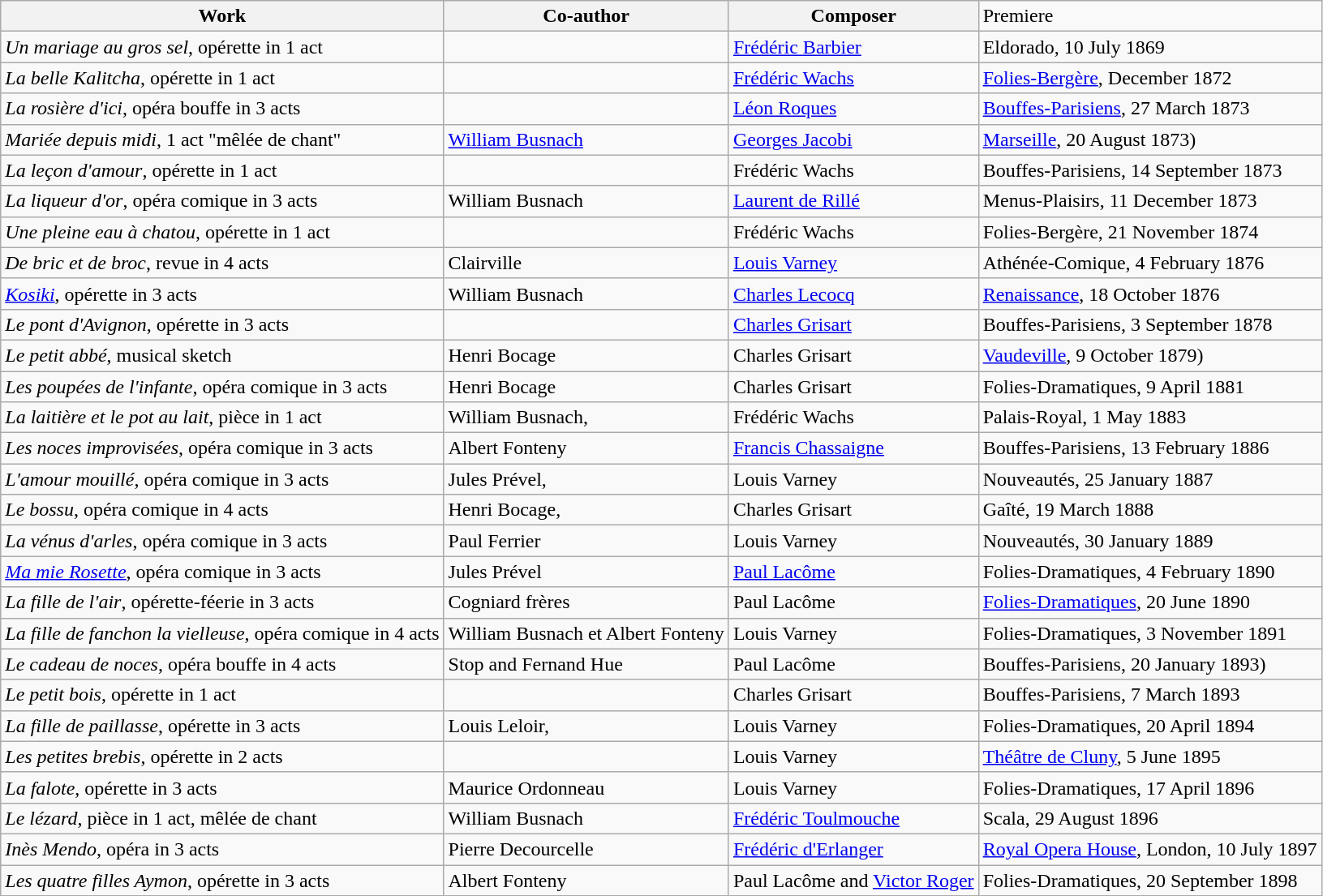<table class="wikitable">
<tr>
<th>Work</th>
<th>Co-author</th>
<th>Composer</th>
<td>Premiere</td>
</tr>
<tr>
<td><em>Un mariage au gros sel</em>, opérette in 1 act</td>
<td></td>
<td><a href='#'>Frédéric Barbier</a></td>
<td>Eldorado, 10 July 1869</td>
</tr>
<tr>
<td><em>La belle Kalitcha</em>, opérette in 1 act</td>
<td></td>
<td><a href='#'>Frédéric Wachs</a></td>
<td><a href='#'>Folies-Bergère</a>, December 1872</td>
</tr>
<tr>
<td><em>La rosière d'ici</em>, opéra bouffe in 3 acts</td>
<td></td>
<td><a href='#'>Léon Roques</a></td>
<td><a href='#'>Bouffes-Parisiens</a>, 27 March 1873</td>
</tr>
<tr>
<td><em>Mariée depuis midi</em>, 1 act "mêlée de chant"</td>
<td><a href='#'>William Busnach</a></td>
<td><a href='#'>Georges Jacobi</a></td>
<td><a href='#'>Marseille</a>, 20 August 1873)</td>
</tr>
<tr>
<td><em>La leçon d'amour</em>, opérette in 1 act</td>
<td></td>
<td>Frédéric Wachs</td>
<td>Bouffes-Parisiens, 14 September 1873</td>
</tr>
<tr>
<td><em>La liqueur d'or</em>, opéra comique in 3 acts</td>
<td>William Busnach</td>
<td><a href='#'>Laurent de Rillé</a></td>
<td>Menus-Plaisirs, 11 December 1873</td>
</tr>
<tr>
<td><em>Une pleine eau à chatou</em>, opérette in 1 act</td>
<td></td>
<td>Frédéric Wachs</td>
<td>Folies-Bergère, 21 November 1874</td>
</tr>
<tr>
<td><em>De bric et de broc</em>, revue in 4 acts</td>
<td>Clairville</td>
<td><a href='#'>Louis Varney</a></td>
<td>Athénée-Comique, 4 February 1876</td>
</tr>
<tr>
<td><em><a href='#'>Kosiki</a></em>, opérette in 3 acts</td>
<td>William Busnach</td>
<td><a href='#'>Charles Lecocq</a></td>
<td><a href='#'>Renaissance</a>, 18 October 1876</td>
</tr>
<tr>
<td><em>Le pont d'Avignon</em>, opérette in 3 acts</td>
<td></td>
<td><a href='#'>Charles Grisart</a></td>
<td>Bouffes-Parisiens, 3 September 1878</td>
</tr>
<tr>
<td><em>Le petit abbé</em>, musical sketch</td>
<td>Henri Bocage</td>
<td>Charles Grisart</td>
<td><a href='#'>Vaudeville</a>, 9 October 1879)</td>
</tr>
<tr>
<td><em>Les poupées de l'infante</em>, opéra comique in 3 acts</td>
<td>Henri Bocage</td>
<td>Charles Grisart</td>
<td>Folies-Dramatiques, 9 April 1881</td>
</tr>
<tr>
<td><em>La laitière et le pot au lait</em>, pièce in 1 act</td>
<td>William Busnach,</td>
<td>Frédéric Wachs</td>
<td>Palais-Royal, 1 May 1883</td>
</tr>
<tr>
<td><em>Les noces improvisées</em>, opéra comique in 3 acts</td>
<td>Albert Fonteny</td>
<td><a href='#'>Francis Chassaigne</a></td>
<td>Bouffes-Parisiens, 13 February 1886</td>
</tr>
<tr>
<td><em>L'amour mouillé</em>, opéra comique in 3 acts</td>
<td>Jules Prével,</td>
<td>Louis Varney</td>
<td>Nouveautés, 25 January 1887</td>
</tr>
<tr>
<td><em>Le bossu</em>, opéra comique in 4 acts</td>
<td>Henri Bocage,</td>
<td>Charles Grisart</td>
<td>Gaîté, 19 March 1888</td>
</tr>
<tr>
<td><em>La vénus d'arles</em>, opéra comique in 3 acts</td>
<td>Paul Ferrier</td>
<td>Louis Varney</td>
<td>Nouveautés, 30 January 1889</td>
</tr>
<tr>
<td><em><a href='#'>Ma mie Rosette</a></em>, opéra comique in 3 acts</td>
<td>Jules Prével</td>
<td><a href='#'>Paul Lacôme</a></td>
<td>Folies-Dramatiques, 4 February 1890</td>
</tr>
<tr>
<td><em>La fille de l'air</em>, opérette-féerie in 3 acts</td>
<td>Cogniard frères</td>
<td>Paul Lacôme</td>
<td><a href='#'>Folies-Dramatiques</a>, 20 June 1890</td>
</tr>
<tr>
<td><em>La fille de fanchon la vielleuse</em>, opéra comique in 4 acts</td>
<td>William Busnach et Albert Fonteny</td>
<td>Louis Varney</td>
<td>Folies-Dramatiques, 3 November 1891</td>
</tr>
<tr>
<td><em>Le cadeau de noces</em>, opéra bouffe in 4 acts</td>
<td>Stop and Fernand Hue</td>
<td>Paul Lacôme</td>
<td>Bouffes-Parisiens, 20 January 1893)</td>
</tr>
<tr>
<td><em>Le petit bois</em>, opérette in 1 act</td>
<td></td>
<td>Charles Grisart</td>
<td>Bouffes-Parisiens, 7 March 1893</td>
</tr>
<tr>
<td><em>La fille de paillasse</em>, opérette in 3 acts</td>
<td>Louis Leloir,</td>
<td>Louis Varney</td>
<td>Folies-Dramatiques, 20 April 1894</td>
</tr>
<tr>
<td><em>Les petites brebis</em>, opérette in 2 acts</td>
<td></td>
<td>Louis Varney</td>
<td><a href='#'>Théâtre de Cluny</a>, 5 June 1895</td>
</tr>
<tr>
<td><em>La falote</em>, opérette in 3 acts</td>
<td>Maurice Ordonneau</td>
<td>Louis Varney</td>
<td>Folies-Dramatiques, 17 April 1896</td>
</tr>
<tr>
<td><em>Le lézard</em>, pièce in 1 act, mêlée de chant</td>
<td>William Busnach</td>
<td><a href='#'>Frédéric Toulmouche</a></td>
<td>Scala, 29 August 1896</td>
</tr>
<tr>
<td><em>Inès Mendo</em>, opéra in 3 acts</td>
<td>Pierre Decourcelle</td>
<td><a href='#'>Frédéric d'Erlanger</a></td>
<td><a href='#'>Royal Opera House</a>, London, 10 July 1897</td>
</tr>
<tr>
<td><em>Les quatre filles Aymon</em>, opérette in 3 acts</td>
<td>Albert Fonteny</td>
<td>Paul Lacôme and <a href='#'>Victor Roger</a></td>
<td>Folies-Dramatiques, 20 September 1898</td>
</tr>
</table>
